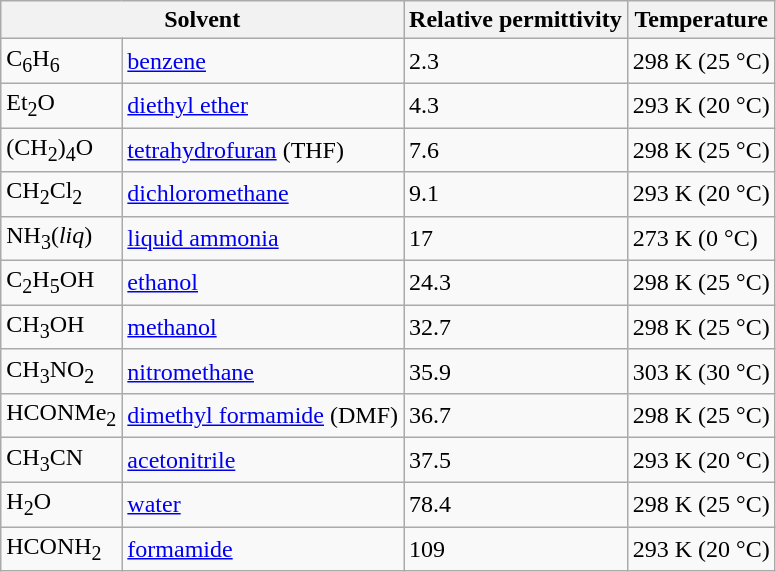<table class="wikitable">
<tr>
<th colspan="2">Solvent</th>
<th>Relative permittivity</th>
<th>Temperature</th>
</tr>
<tr>
<td>C<sub>6</sub>H<sub>6</sub></td>
<td><a href='#'>benzene</a></td>
<td>2.3</td>
<td>298 K  (25 °C)</td>
</tr>
<tr>
<td>Et<sub>2</sub>O</td>
<td><a href='#'>diethyl ether</a></td>
<td>4.3</td>
<td>293 K  (20 °C)</td>
</tr>
<tr>
<td>(CH<sub>2</sub>)<sub>4</sub>O</td>
<td><a href='#'>tetrahydrofuran</a> (THF)</td>
<td>7.6</td>
<td>298 K  (25 °C)</td>
</tr>
<tr>
<td>CH<sub>2</sub>Cl<sub>2</sub></td>
<td><a href='#'>dichloromethane</a></td>
<td>9.1</td>
<td>293 K  (20 °C)</td>
</tr>
<tr>
<td>NH<sub>3</sub>(<em>liq</em>)</td>
<td><a href='#'>liquid ammonia</a></td>
<td>17</td>
<td>273 K  (0 °C)</td>
</tr>
<tr>
<td>C<sub>2</sub>H<sub>5</sub>OH</td>
<td><a href='#'>ethanol</a></td>
<td>24.3</td>
<td>298 K  (25 °C)</td>
</tr>
<tr>
<td>CH<sub>3</sub>OH</td>
<td><a href='#'>methanol</a></td>
<td>32.7</td>
<td>298 K  (25 °C)</td>
</tr>
<tr>
<td>CH<sub>3</sub>NO<sub>2</sub></td>
<td><a href='#'>nitromethane</a></td>
<td>35.9</td>
<td>303 K  (30 °C)</td>
</tr>
<tr>
<td>HCONMe<sub>2</sub></td>
<td><a href='#'>dimethyl formamide</a> (DMF)</td>
<td>36.7</td>
<td>298 K  (25 °C)</td>
</tr>
<tr>
<td>CH<sub>3</sub>CN</td>
<td><a href='#'>acetonitrile</a></td>
<td>37.5</td>
<td>293 K  (20 °C)</td>
</tr>
<tr>
<td>H<sub>2</sub>O</td>
<td><a href='#'>water</a></td>
<td>78.4</td>
<td>298 K  (25 °C)</td>
</tr>
<tr>
<td>HCONH<sub>2</sub></td>
<td><a href='#'>formamide</a></td>
<td>109</td>
<td>293 K  (20 °C)</td>
</tr>
</table>
